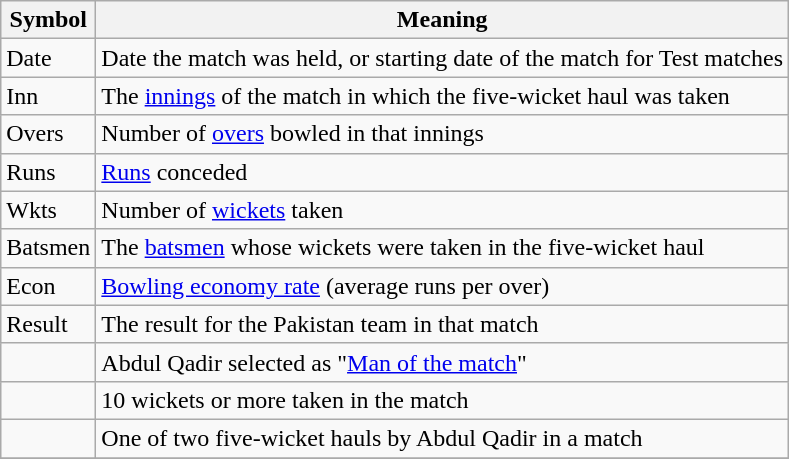<table class="wikitable">
<tr>
<th>Symbol</th>
<th>Meaning</th>
</tr>
<tr>
<td>Date</td>
<td>Date the match was held, or starting date of the match for Test matches</td>
</tr>
<tr>
<td>Inn</td>
<td>The <a href='#'>innings</a> of the match in which the five-wicket haul was taken</td>
</tr>
<tr>
<td>Overs</td>
<td>Number of <a href='#'>overs</a> bowled in that innings</td>
</tr>
<tr>
<td>Runs</td>
<td><a href='#'>Runs</a> conceded</td>
</tr>
<tr>
<td>Wkts</td>
<td>Number of <a href='#'>wickets</a> taken</td>
</tr>
<tr>
<td>Batsmen</td>
<td>The <a href='#'>batsmen</a> whose wickets were taken in the five-wicket haul</td>
</tr>
<tr>
<td>Econ</td>
<td><a href='#'>Bowling economy rate</a> (average runs per over)</td>
</tr>
<tr>
<td>Result</td>
<td>The result for the Pakistan team in that match</td>
</tr>
<tr>
<td></td>
<td>Abdul Qadir selected as "<a href='#'>Man of the match</a>"</td>
</tr>
<tr>
<td></td>
<td>10 wickets or more taken in the match</td>
</tr>
<tr>
<td></td>
<td>One of two five-wicket hauls by Abdul Qadir in a match</td>
</tr>
<tr>
</tr>
</table>
